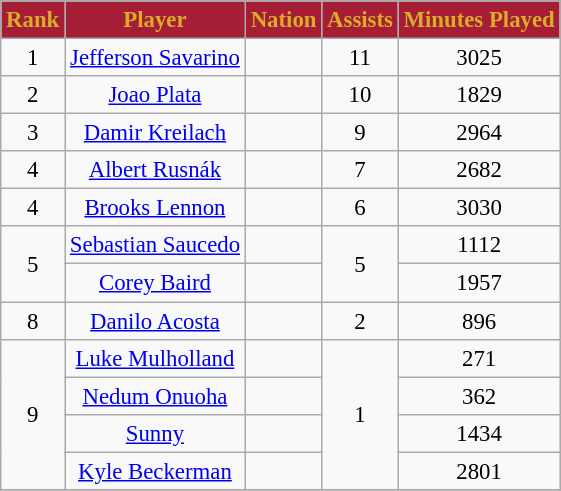<table class="wikitable" style="font-size: 95%; text-align: center;">
<tr>
</tr>
<tr>
<th style="background:#A51E36; color:#DAAC27; text-align:center;">Rank</th>
<th style="background:#A51E36; color:#DAAC27; text-align:center;">Player</th>
<th style="background:#A51E36; color:#DAAC27; text-align:center;">Nation</th>
<th style="background:#A51E36; color:#DAAC27; text-align:center;">Assists</th>
<th style="background:#A51E36; color:#DAAC27; text-align:center;">Minutes Played</th>
</tr>
<tr>
<td rowspan="1">1</td>
<td><a href='#'>Jefferson Savarino</a></td>
<td></td>
<td rowspan="1">11</td>
<td>3025</td>
</tr>
<tr>
<td rowspan="1">2</td>
<td><a href='#'>Joao Plata</a></td>
<td></td>
<td rowspan="1">10</td>
<td>1829</td>
</tr>
<tr>
<td rowspan="1">3</td>
<td><a href='#'>Damir Kreilach</a></td>
<td></td>
<td rowspan="1">9</td>
<td>2964</td>
</tr>
<tr>
<td rowspan="1">4</td>
<td><a href='#'>Albert Rusnák</a></td>
<td></td>
<td rowspan="1">7</td>
<td>2682</td>
</tr>
<tr>
<td rowspan="1">4</td>
<td><a href='#'>Brooks Lennon</a></td>
<td></td>
<td rowspan="1">6</td>
<td>3030</td>
</tr>
<tr>
<td rowspan="2">5</td>
<td><a href='#'>Sebastian Saucedo</a></td>
<td></td>
<td rowspan="2">5</td>
<td>1112</td>
</tr>
<tr>
<td><a href='#'>Corey Baird</a></td>
<td></td>
<td>1957</td>
</tr>
<tr>
<td rowspan="1">8</td>
<td><a href='#'>Danilo Acosta</a></td>
<td></td>
<td rowspan="1">2</td>
<td>896</td>
</tr>
<tr>
<td rowspan="4">9</td>
<td><a href='#'>Luke Mulholland</a></td>
<td></td>
<td rowspan="4">1</td>
<td>271</td>
</tr>
<tr>
<td><a href='#'>Nedum Onuoha</a></td>
<td></td>
<td>362</td>
</tr>
<tr>
<td><a href='#'>Sunny</a></td>
<td></td>
<td>1434</td>
</tr>
<tr>
<td><a href='#'>Kyle Beckerman</a></td>
<td></td>
<td>2801</td>
</tr>
<tr>
</tr>
</table>
